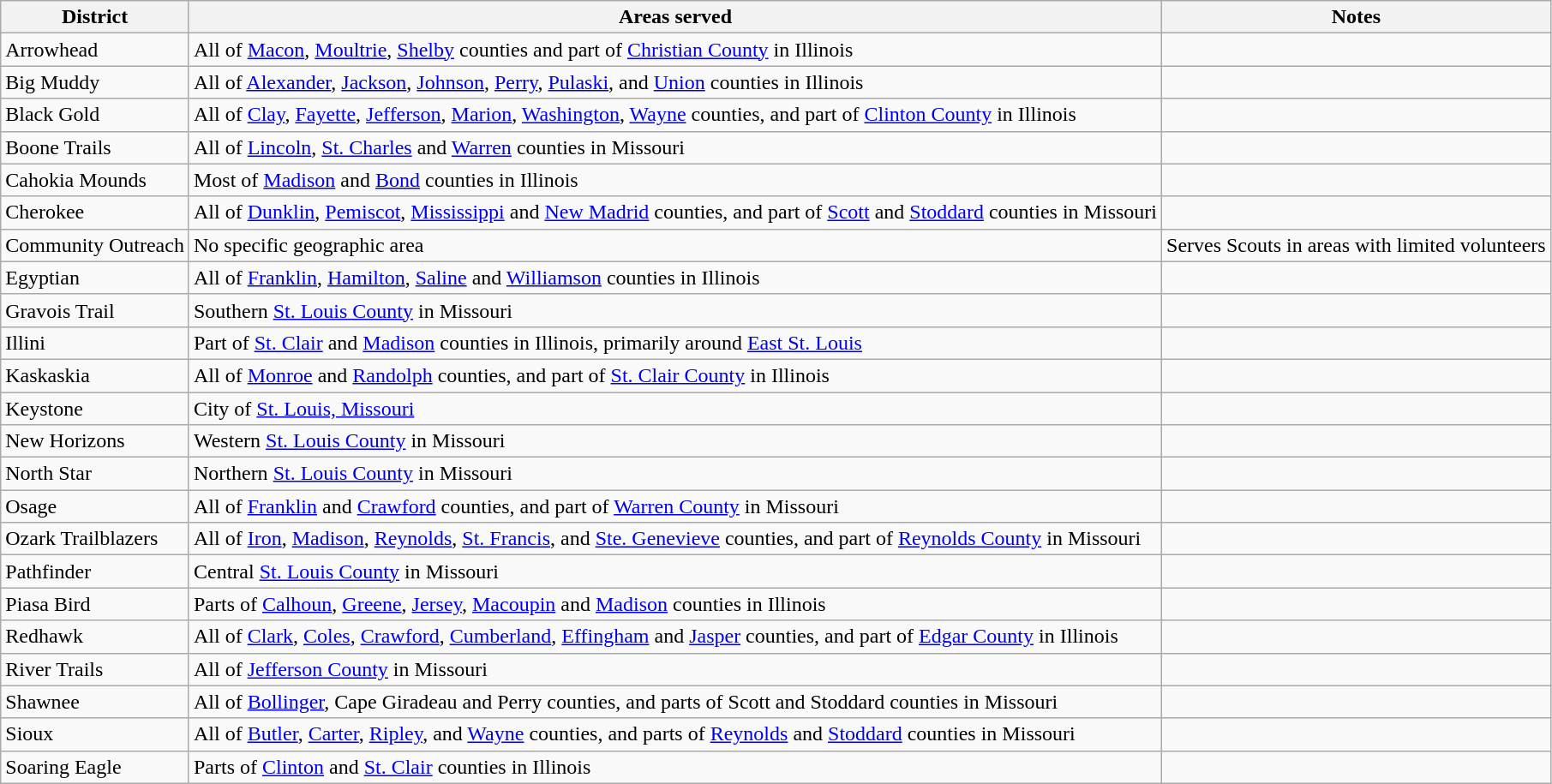<table class="wikitable">
<tr>
<th>District</th>
<th>Areas served</th>
<th>Notes</th>
</tr>
<tr>
<td>Arrowhead</td>
<td>All of <a href='#'>Macon</a>, <a href='#'>Moultrie</a>, <a href='#'>Shelby</a> counties and part of <a href='#'>Christian County</a> in Illinois</td>
<td></td>
</tr>
<tr>
<td>Big Muddy</td>
<td>All of <a href='#'>Alexander</a>, <a href='#'>Jackson</a>, <a href='#'>Johnson</a>, <a href='#'>Perry</a>, <a href='#'>Pulaski</a>, and <a href='#'>Union</a> counties in Illinois</td>
<td></td>
</tr>
<tr>
<td>Black Gold</td>
<td>All of <a href='#'>Clay</a>, <a href='#'>Fayette</a>, <a href='#'>Jefferson</a>, <a href='#'>Marion</a>, <a href='#'>Washington</a>, <a href='#'>Wayne</a> counties, and part of <a href='#'>Clinton County</a> in Illinois</td>
<td></td>
</tr>
<tr>
<td>Boone Trails</td>
<td>All of <a href='#'>Lincoln</a>, <a href='#'>St. Charles</a> and <a href='#'>Warren</a> counties in Missouri</td>
<td></td>
</tr>
<tr>
<td>Cahokia Mounds</td>
<td>Most of <a href='#'>Madison</a> and <a href='#'>Bond</a> counties in Illinois</td>
<td></td>
</tr>
<tr>
<td>Cherokee</td>
<td>All of <a href='#'>Dunklin</a>, <a href='#'>Pemiscot</a>, <a href='#'>Mississippi</a> and <a href='#'>New Madrid</a> counties, and part of <a href='#'>Scott</a> and <a href='#'>Stoddard</a> counties in Missouri</td>
<td></td>
</tr>
<tr>
<td>Community Outreach</td>
<td>No specific geographic area</td>
<td>Serves Scouts in areas with limited volunteers</td>
</tr>
<tr>
<td>Egyptian</td>
<td>All of <a href='#'>Franklin</a>, <a href='#'>Hamilton</a>, <a href='#'>Saline</a> and <a href='#'>Williamson</a> counties in Illinois</td>
<td></td>
</tr>
<tr>
<td>Gravois Trail</td>
<td>Southern <a href='#'>St. Louis County</a> in Missouri</td>
<td></td>
</tr>
<tr>
<td>Illini</td>
<td>Part of <a href='#'>St. Clair</a> and <a href='#'>Madison</a> counties in Illinois, primarily around <a href='#'>East St. Louis</a></td>
<td></td>
</tr>
<tr>
<td>Kaskaskia</td>
<td>All of <a href='#'>Monroe</a> and <a href='#'>Randolph</a> counties, and part of <a href='#'>St. Clair County</a> in Illinois</td>
<td></td>
</tr>
<tr>
<td>Keystone</td>
<td>City of <a href='#'>St. Louis, Missouri</a></td>
<td></td>
</tr>
<tr>
<td>New Horizons</td>
<td>Western <a href='#'>St. Louis County</a> in Missouri</td>
<td></td>
</tr>
<tr>
<td>North Star</td>
<td>Northern <a href='#'>St. Louis County</a> in Missouri</td>
<td></td>
</tr>
<tr>
<td>Osage</td>
<td>All of <a href='#'>Franklin</a> and <a href='#'>Crawford</a> counties, and part of <a href='#'>Warren County</a> in Missouri</td>
<td></td>
</tr>
<tr>
<td>Ozark Trailblazers</td>
<td>All of <a href='#'>Iron</a>, <a href='#'>Madison</a>, <a href='#'>Reynolds</a>, <a href='#'>St. Francis</a>, and <a href='#'>Ste. Genevieve</a> counties, and part of <a href='#'>Reynolds County</a> in Missouri</td>
<td></td>
</tr>
<tr>
<td>Pathfinder</td>
<td>Central <a href='#'>St. Louis County</a> in Missouri</td>
<td></td>
</tr>
<tr>
<td>Piasa Bird</td>
<td>Parts of <a href='#'>Calhoun</a>, <a href='#'>Greene</a>, <a href='#'>Jersey</a>, <a href='#'>Macoupin</a> and <a href='#'>Madison</a> counties in Illinois</td>
<td></td>
</tr>
<tr>
<td>Redhawk</td>
<td>All of <a href='#'>Clark</a>, <a href='#'>Coles</a>, <a href='#'>Crawford</a>, <a href='#'>Cumberland</a>, <a href='#'>Effingham</a> and <a href='#'>Jasper</a> counties, and part of <a href='#'>Edgar County</a> in Illinois</td>
<td></td>
</tr>
<tr>
<td>River Trails</td>
<td>All of <a href='#'>Jefferson County</a> in Missouri</td>
<td></td>
</tr>
<tr>
<td>Shawnee</td>
<td>All of <a href='#'>Bollinger</a>, Cape Giradeau and Perry counties, and parts of Scott and Stoddard counties in Missouri</td>
<td></td>
</tr>
<tr>
<td>Sioux</td>
<td>All of <a href='#'>Butler</a>, <a href='#'>Carter</a>, <a href='#'>Ripley</a>, and <a href='#'>Wayne</a> counties, and parts of <a href='#'>Reynolds</a> and <a href='#'>Stoddard</a> counties in Missouri</td>
<td></td>
</tr>
<tr>
<td>Soaring Eagle</td>
<td>Parts of <a href='#'>Clinton</a> and <a href='#'>St. Clair</a> counties in Illinois</td>
<td></td>
</tr>
</table>
